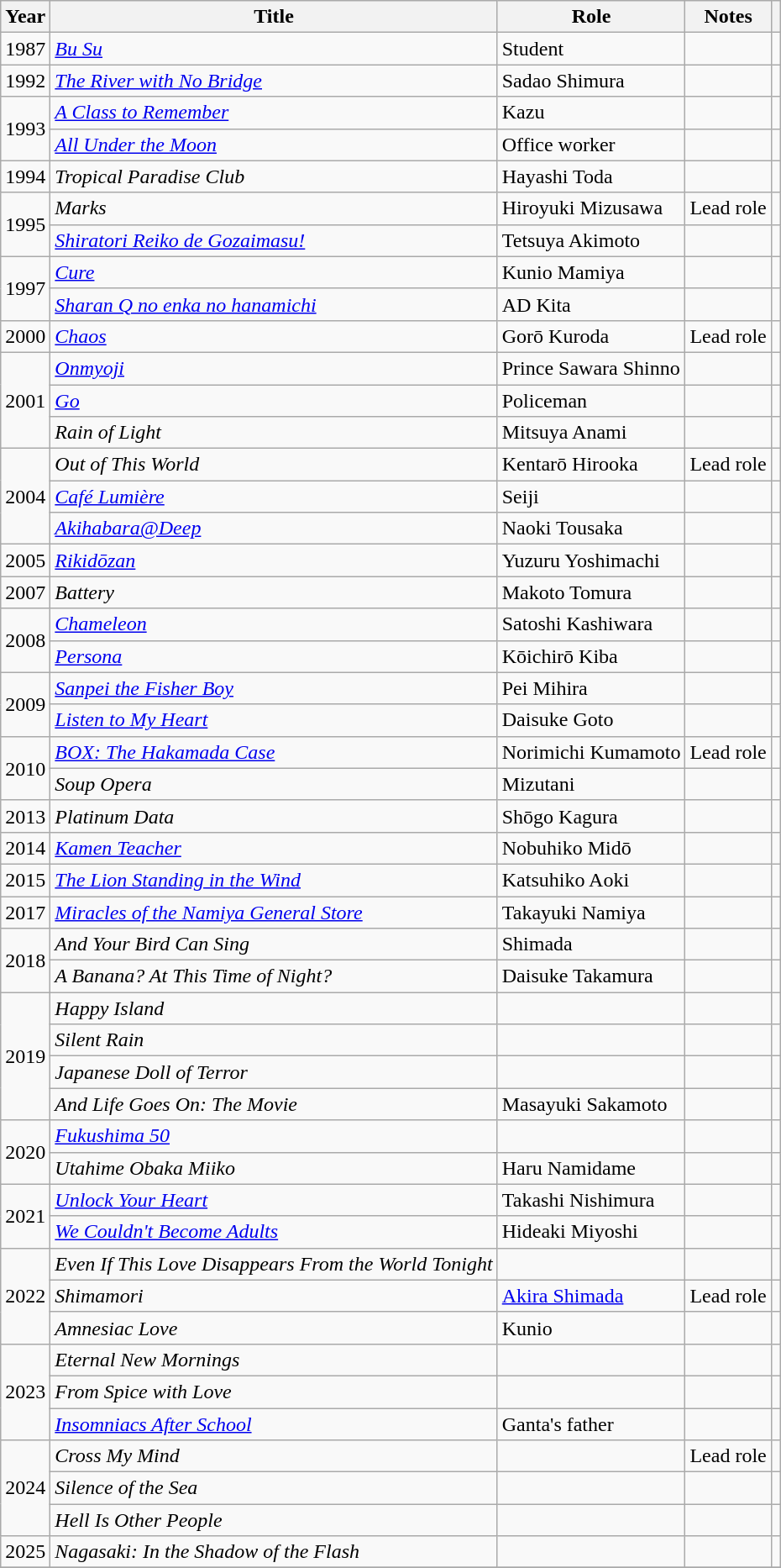<table class="wikitable sortable">
<tr>
<th>Year</th>
<th>Title</th>
<th>Role</th>
<th class="unsortable">Notes</th>
<th class="unsortable"></th>
</tr>
<tr>
<td>1987</td>
<td><em><a href='#'>Bu Su</a></em></td>
<td>Student</td>
<td></td>
<td></td>
</tr>
<tr>
<td>1992</td>
<td><em><a href='#'>The River with No Bridge</a></em></td>
<td>Sadao Shimura</td>
<td></td>
<td></td>
</tr>
<tr>
<td rowspan=2>1993</td>
<td><em><a href='#'>A Class to Remember</a></em></td>
<td>Kazu</td>
<td></td>
<td></td>
</tr>
<tr>
<td><em><a href='#'>All Under the Moon</a></em></td>
<td>Office worker</td>
<td></td>
<td></td>
</tr>
<tr>
<td>1994</td>
<td><em>Tropical Paradise Club</em></td>
<td>Hayashi Toda</td>
<td></td>
<td></td>
</tr>
<tr>
<td rowspan=2>1995</td>
<td><em>Marks</em></td>
<td>Hiroyuki Mizusawa</td>
<td>Lead role</td>
<td></td>
</tr>
<tr>
<td><em><a href='#'>Shiratori Reiko de Gozaimasu!</a></em></td>
<td>Tetsuya Akimoto</td>
<td></td>
<td></td>
</tr>
<tr>
<td rowspan=2>1997</td>
<td><em><a href='#'>Cure</a></em></td>
<td>Kunio Mamiya</td>
<td></td>
<td></td>
</tr>
<tr>
<td><em><a href='#'>Sharan Q no enka no hanamichi</a></em></td>
<td>AD Kita</td>
<td></td>
<td></td>
</tr>
<tr>
<td>2000</td>
<td><em><a href='#'>Chaos</a></em></td>
<td>Gorō Kuroda</td>
<td>Lead role</td>
<td></td>
</tr>
<tr>
<td rowspan=3>2001</td>
<td><em><a href='#'>Onmyoji</a></em></td>
<td>Prince Sawara Shinno</td>
<td></td>
<td></td>
</tr>
<tr>
<td><em><a href='#'>Go</a></em></td>
<td>Policeman</td>
<td></td>
<td></td>
</tr>
<tr>
<td><em>Rain of Light</em></td>
<td>Mitsuya Anami</td>
<td></td>
<td></td>
</tr>
<tr>
<td rowspan=3>2004</td>
<td><em>Out of This World</em></td>
<td>Kentarō Hirooka</td>
<td>Lead role</td>
<td></td>
</tr>
<tr>
<td><em><a href='#'>Café Lumière</a></em></td>
<td>Seiji</td>
<td></td>
<td></td>
</tr>
<tr>
<td><em><a href='#'>Akihabara@Deep</a></em></td>
<td>Naoki Tousaka</td>
<td></td>
<td></td>
</tr>
<tr>
<td>2005</td>
<td><em><a href='#'>Rikidōzan</a></em></td>
<td>Yuzuru Yoshimachi</td>
<td></td>
<td></td>
</tr>
<tr>
<td>2007</td>
<td><em>Battery</em></td>
<td>Makoto Tomura</td>
<td></td>
<td></td>
</tr>
<tr>
<td rowspan=2>2008</td>
<td><em><a href='#'>Chameleon</a></em></td>
<td>Satoshi Kashiwara</td>
<td></td>
<td></td>
</tr>
<tr>
<td><em><a href='#'>Persona</a></em></td>
<td>Kōichirō Kiba</td>
<td></td>
<td></td>
</tr>
<tr>
<td rowspan=2>2009</td>
<td><em><a href='#'>Sanpei the Fisher Boy</a></em></td>
<td>Pei Mihira</td>
<td></td>
<td></td>
</tr>
<tr>
<td><em><a href='#'>Listen to My Heart</a></em></td>
<td>Daisuke Goto</td>
<td></td>
<td></td>
</tr>
<tr>
<td rowspan=2>2010</td>
<td><em><a href='#'>BOX: The Hakamada Case</a></em></td>
<td>Norimichi Kumamoto</td>
<td>Lead role</td>
<td></td>
</tr>
<tr>
<td><em>Soup Opera</em></td>
<td>Mizutani</td>
<td></td>
<td></td>
</tr>
<tr>
<td>2013</td>
<td><em>Platinum Data</em></td>
<td>Shōgo Kagura</td>
<td></td>
<td></td>
</tr>
<tr>
<td>2014</td>
<td><em><a href='#'>Kamen Teacher</a></em></td>
<td>Nobuhiko Midō</td>
<td></td>
<td></td>
</tr>
<tr>
<td>2015</td>
<td><em><a href='#'>The Lion Standing in the Wind</a></em></td>
<td>Katsuhiko Aoki</td>
<td></td>
<td></td>
</tr>
<tr>
<td>2017</td>
<td><em><a href='#'>Miracles of the Namiya General Store</a></em></td>
<td>Takayuki Namiya</td>
<td></td>
<td></td>
</tr>
<tr>
<td rowspan=2>2018</td>
<td><em>And Your Bird Can Sing</em></td>
<td>Shimada</td>
<td></td>
<td></td>
</tr>
<tr>
<td><em>A Banana? At This Time of Night?</em></td>
<td>Daisuke Takamura</td>
<td></td>
<td></td>
</tr>
<tr>
<td rowspan=4>2019</td>
<td><em>Happy Island</em></td>
<td></td>
<td></td>
<td></td>
</tr>
<tr>
<td><em>Silent Rain</em></td>
<td></td>
<td></td>
<td></td>
</tr>
<tr>
<td><em>Japanese Doll of Terror</em></td>
<td></td>
<td></td>
<td></td>
</tr>
<tr>
<td><em>And Life Goes On: The Movie</em></td>
<td>Masayuki Sakamoto</td>
<td></td>
<td></td>
</tr>
<tr>
<td rowspan=2>2020</td>
<td><em><a href='#'>Fukushima 50</a></em></td>
<td></td>
<td></td>
<td></td>
</tr>
<tr>
<td><em>Utahime Obaka Miiko</em></td>
<td>Haru Namidame</td>
<td></td>
<td></td>
</tr>
<tr>
<td rowspan=2>2021</td>
<td><em><a href='#'>Unlock Your Heart</a></em></td>
<td>Takashi Nishimura</td>
<td></td>
<td></td>
</tr>
<tr>
<td><em><a href='#'>We Couldn't Become Adults</a></em></td>
<td>Hideaki Miyoshi</td>
<td></td>
<td></td>
</tr>
<tr>
<td rowspan=3>2022</td>
<td><em>Even If This Love Disappears From the World Tonight</em></td>
<td></td>
<td></td>
<td></td>
</tr>
<tr>
<td><em>Shimamori</em></td>
<td><a href='#'>Akira Shimada</a></td>
<td>Lead role</td>
<td></td>
</tr>
<tr>
<td><em>Amnesiac Love</em></td>
<td>Kunio</td>
<td></td>
<td></td>
</tr>
<tr>
<td rowspan=3>2023</td>
<td><em>Eternal New Mornings</em></td>
<td></td>
<td></td>
<td></td>
</tr>
<tr>
<td><em>From Spice with Love</em></td>
<td></td>
<td></td>
<td></td>
</tr>
<tr>
<td><em><a href='#'>Insomniacs After School</a></em></td>
<td>Ganta's father</td>
<td></td>
<td></td>
</tr>
<tr>
<td rowspan=3>2024</td>
<td><em>Cross My Mind</em></td>
<td></td>
<td>Lead role</td>
<td></td>
</tr>
<tr>
<td><em>Silence of the Sea</em></td>
<td></td>
<td></td>
<td></td>
</tr>
<tr>
<td><em>Hell Is Other People</em></td>
<td></td>
<td></td>
<td></td>
</tr>
<tr>
<td>2025</td>
<td><em>Nagasaki: In the Shadow of the Flash</em></td>
<td></td>
<td></td>
<td></td>
</tr>
<tr>
</tr>
</table>
